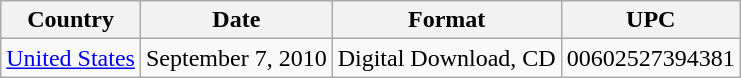<table class="wikitable">
<tr>
<th>Country</th>
<th>Date</th>
<th>Format</th>
<th>UPC</th>
</tr>
<tr>
<td><a href='#'>United States</a></td>
<td>September 7, 2010</td>
<td>Digital Download, CD</td>
<td>00602527394381</td>
</tr>
</table>
